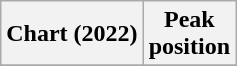<table class="wikitable plainrowheaders">
<tr>
<th scope="col">Chart (2022)</th>
<th scope="col">Peak<br>position</th>
</tr>
<tr>
</tr>
</table>
